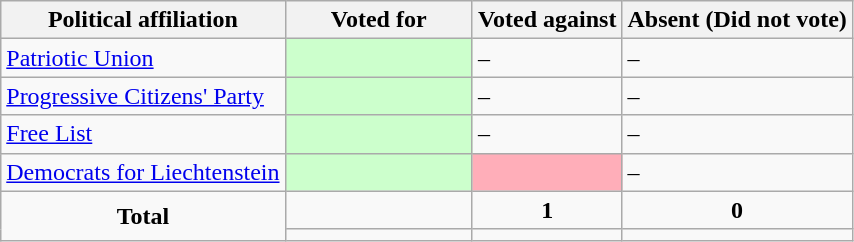<table class="wikitable">
<tr>
<th>Political affiliation</th>
<th style="width:22%;">Voted for</th>
<th>Voted against</th>
<th>Absent (Did not vote)</th>
</tr>
<tr>
<td> <a href='#'>Patriotic Union</a></td>
<td style="background-color:#CCFFCC;"></td>
<td>–</td>
<td>–</td>
</tr>
<tr>
<td> <a href='#'>Progressive Citizens' Party</a></td>
<td style="background-color:#CCFFCC;"></td>
<td>–</td>
<td>–</td>
</tr>
<tr>
<td> <a href='#'>Free List</a></td>
<td style="background-color:#CCFFCC;"></td>
<td>–</td>
<td>–</td>
</tr>
<tr>
<td> <a href='#'>Democrats for Liechtenstein</a></td>
<td style="background-color:#CCFFCC;"></td>
<td style="background-color:#FFAEB9;"></td>
<td>–</td>
</tr>
<tr>
<td style="text-align:center;" rowspan="2"><strong>Total</strong></td>
<td></td>
<td style="text-align:center;"><strong>1</strong></td>
<td style="text-align:center;"><strong>0</strong></td>
</tr>
<tr>
<td style="text-align:center;"></td>
<td style="text-align:center;"></td>
<td style="text-align:center;"></td>
</tr>
</table>
